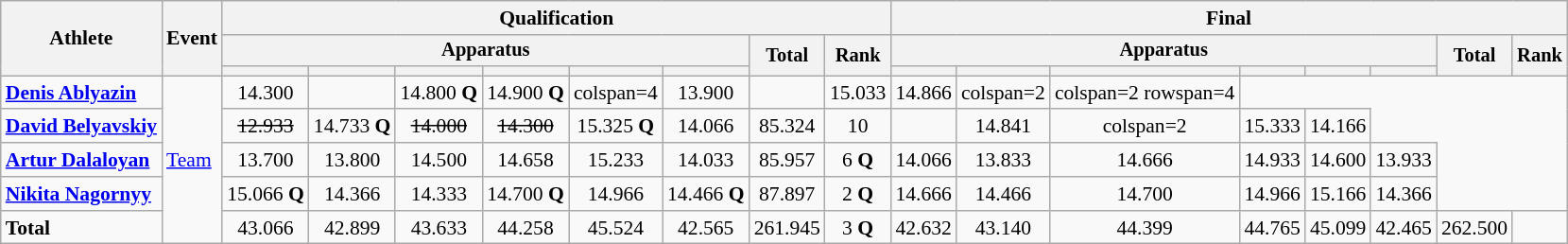<table class="wikitable" style="text-align:center; font-size:90%">
<tr>
<th rowspan=3>Athlete</th>
<th rowspan=3>Event</th>
<th colspan =8>Qualification</th>
<th colspan =8>Final</th>
</tr>
<tr style="font-size:95%">
<th colspan=6>Apparatus</th>
<th rowspan=2>Total</th>
<th rowspan=2>Rank</th>
<th colspan=6>Apparatus</th>
<th rowspan=2>Total</th>
<th rowspan=2>Rank</th>
</tr>
<tr style="font-size:95%">
<th></th>
<th></th>
<th></th>
<th></th>
<th></th>
<th></th>
<th></th>
<th></th>
<th></th>
<th></th>
<th></th>
<th></th>
</tr>
<tr>
<td align=left><strong><a href='#'>Denis Ablyazin</a></strong></td>
<td align=left rowspan=5><a href='#'>Team</a></td>
<td>14.300</td>
<td></td>
<td>14.800 <strong>Q</strong></td>
<td>14.900 <strong>Q</strong></td>
<td>colspan=4 </td>
<td>13.900</td>
<td></td>
<td>15.033</td>
<td>14.866</td>
<td>colspan=2 </td>
<td>colspan=2 rowspan=4 </td>
</tr>
<tr>
<td align=left><strong><a href='#'>David Belyavskiy</a></strong></td>
<td><s>12.933</s></td>
<td>14.733 <strong>Q</strong></td>
<td><s>14.000</s></td>
<td><s>14.300</s></td>
<td>15.325 <strong>Q</strong></td>
<td>14.066</td>
<td>85.324</td>
<td>10</td>
<td></td>
<td>14.841</td>
<td>colspan=2 </td>
<td>15.333</td>
<td>14.166</td>
</tr>
<tr>
<td align=left><strong><a href='#'>Artur Dalaloyan</a></strong></td>
<td>13.700</td>
<td>13.800</td>
<td>14.500</td>
<td>14.658</td>
<td>15.233</td>
<td>14.033</td>
<td>85.957</td>
<td>6 <strong>Q</strong></td>
<td>14.066</td>
<td>13.833</td>
<td>14.666</td>
<td>14.933</td>
<td>14.600</td>
<td>13.933</td>
</tr>
<tr>
<td align=left><strong><a href='#'>Nikita Nagornyy</a></strong></td>
<td>15.066 <strong>Q</strong></td>
<td>14.366</td>
<td>14.333</td>
<td>14.700 <strong>Q</strong></td>
<td>14.966</td>
<td>14.466 <strong>Q</strong></td>
<td>87.897</td>
<td>2 <strong>Q</strong></td>
<td>14.666</td>
<td>14.466</td>
<td>14.700</td>
<td>14.966</td>
<td>15.166</td>
<td>14.366</td>
</tr>
<tr>
<td align=left><strong>Total</strong></td>
<td>43.066</td>
<td>42.899</td>
<td>43.633</td>
<td>44.258</td>
<td>45.524</td>
<td>42.565</td>
<td>261.945</td>
<td>3 <strong>Q</strong></td>
<td>42.632</td>
<td>43.140</td>
<td>44.399</td>
<td>44.765</td>
<td>45.099</td>
<td>42.465</td>
<td>262.500</td>
<td></td>
</tr>
</table>
